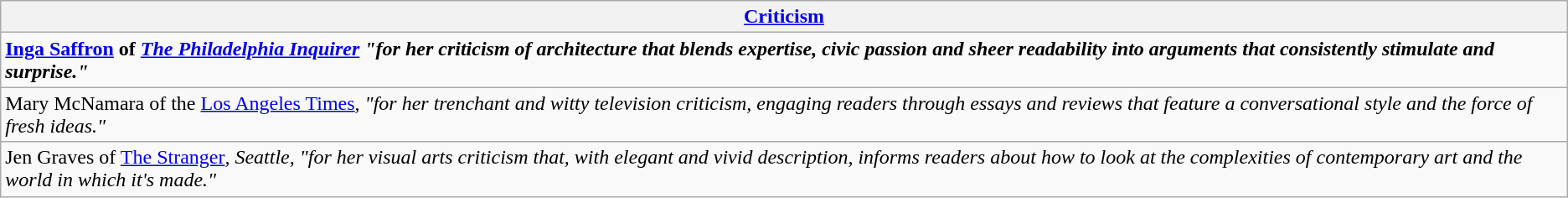<table class="wikitable" style="float:left; float:none;">
<tr>
<th><a href='#'>Criticism</a></th>
</tr>
<tr>
<td><strong><a href='#'>Inga Saffron</a> of <em><a href='#'>The Philadelphia Inquirer</a><strong><em> "for her criticism of architecture that blends expertise, civic passion and sheer readability into arguments that consistently stimulate and surprise."</td>
</tr>
<tr>
<td>Mary McNamara of the </em><a href='#'>Los Angeles Times</a><em>, "for her trenchant and witty television criticism, engaging readers through essays and reviews that feature a conversational style and the force of fresh ideas."</td>
</tr>
<tr>
<td>Jen Graves of </em><a href='#'>The Stranger</a><em>, Seattle, "for her visual arts criticism that, with elegant and vivid description, informs readers about how to look at the complexities of contemporary art and the world in which it's made."</td>
</tr>
</table>
